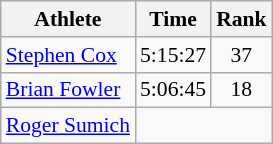<table class=wikitable style="font-size:90%;">
<tr>
<th>Athlete</th>
<th>Time</th>
<th>Rank</th>
</tr>
<tr align=center>
<td align=left><a href='#'>Stephen Cox</a></td>
<td>5:15:27</td>
<td>37</td>
</tr>
<tr align=center>
<td align=left><a href='#'>Brian Fowler</a></td>
<td>5:06:45</td>
<td>18</td>
</tr>
<tr align=center>
<td align=left><a href='#'>Roger Sumich</a></td>
<td colspan=2></td>
</tr>
</table>
